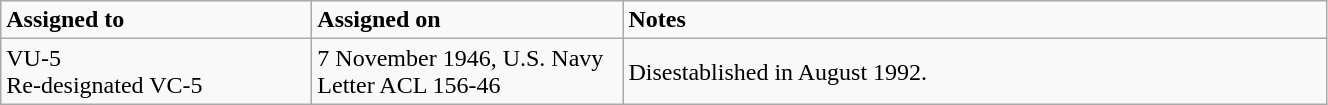<table class="wikitable" style="width: 70%;">
<tr>
<td style="width: 200px;"><strong>Assigned to</strong></td>
<td style="width: 200px;"><strong>Assigned on</strong></td>
<td><strong>Notes</strong></td>
</tr>
<tr>
<td>VU-5<br>Re-designated VC-5</td>
<td>7 November 1946, U.S. Navy Letter ACL 156-46</td>
<td>Disestablished in August 1992.</td>
</tr>
</table>
